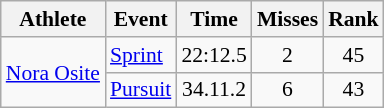<table class="wikitable" style="font-size:90%">
<tr>
<th>Athlete</th>
<th>Event</th>
<th>Time</th>
<th>Misses</th>
<th>Rank</th>
</tr>
<tr align=center>
<td align=left rowspan=2><a href='#'>Nora Osite</a></td>
<td align=left><a href='#'>Sprint</a></td>
<td>22:12.5</td>
<td>2</td>
<td>45</td>
</tr>
<tr align=center>
<td align=left><a href='#'>Pursuit</a></td>
<td>34.11.2</td>
<td>6</td>
<td>43</td>
</tr>
</table>
